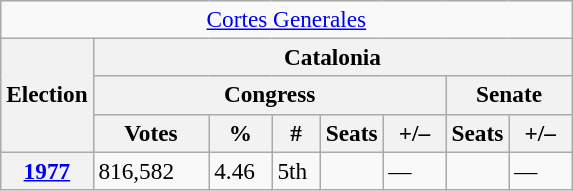<table class="wikitable" style="font-size:97%; text-align:left;">
<tr>
<td colspan="8" align="center"><a href='#'>Cortes Generales</a></td>
</tr>
<tr>
<th rowspan="3">Election</th>
<th colspan="7">Catalonia</th>
</tr>
<tr>
<th colspan="5">Congress</th>
<th colspan="2">Senate</th>
</tr>
<tr>
<th width="70">Votes</th>
<th width="35">%</th>
<th width="25">#</th>
<th>Seats</th>
<th width="35">+/–</th>
<th>Seats</th>
<th width="35">+/–</th>
</tr>
<tr>
<th><a href='#'>1977</a></th>
<td>816,582</td>
<td>4.46</td>
<td>5th</td>
<td></td>
<td>—</td>
<td></td>
<td>—</td>
</tr>
</table>
